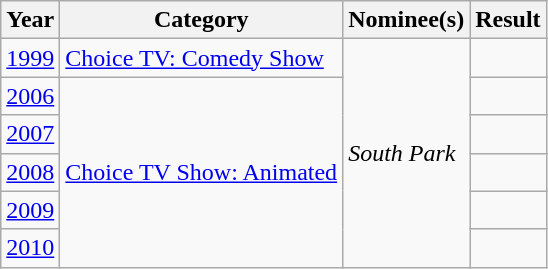<table class="wikitable">
<tr>
<th>Year</th>
<th>Category</th>
<th>Nominee(s)</th>
<th>Result</th>
</tr>
<tr>
<td><a href='#'>1999</a></td>
<td><a href='#'>Choice TV: Comedy Show</a></td>
<td rowspan="6"><em>South Park</em></td>
<td></td>
</tr>
<tr>
<td><a href='#'>2006</a></td>
<td rowspan="5"><a href='#'>Choice TV Show: Animated</a></td>
<td></td>
</tr>
<tr>
<td><a href='#'>2007</a></td>
<td></td>
</tr>
<tr>
<td><a href='#'>2008</a></td>
<td></td>
</tr>
<tr>
<td><a href='#'>2009</a></td>
<td></td>
</tr>
<tr>
<td><a href='#'>2010</a></td>
<td></td>
</tr>
</table>
